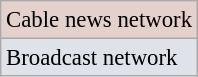<table class="wikitable" style="font-size:95%;">
<tr style="background:#e5d1cb;">
<td>Cable news network</td>
</tr>
<tr style="background:#dfe2e9;">
<td>Broadcast network</td>
</tr>
</table>
